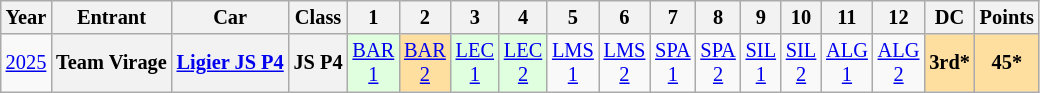<table class="wikitable" style="text-align:center; font-size:85%">
<tr>
<th>Year</th>
<th>Entrant</th>
<th>Car</th>
<th>Class</th>
<th>1</th>
<th>2</th>
<th>3</th>
<th>4</th>
<th>5</th>
<th>6</th>
<th>7</th>
<th>8</th>
<th>9</th>
<th>10</th>
<th>11</th>
<th>12</th>
<th>DC</th>
<th>Points</th>
</tr>
<tr>
<td><a href='#'>2025</a></td>
<th nowrap="">Team Virage</th>
<th><a href='#'>Ligier JS P4</a></th>
<th>JS P4</th>
<td style="background:#DFFFDF;"><a href='#'>BAR<br>1</a><br></td>
<td style="background:#FFDF9F;"><a href='#'>BAR<br>2</a><br></td>
<td style="background:#DFFFDF;"><a href='#'>LEC<br>1</a><br></td>
<td style="background:#DFFFDF;"><a href='#'>LEC<br>2</a><br></td>
<td style="background:#;"><a href='#'>LMS<br>1</a><br></td>
<td style="background:#;"><a href='#'>LMS<br>2</a><br></td>
<td style="background:#;"><a href='#'>SPA<br>1</a><br></td>
<td style="background:#;"><a href='#'>SPA<br>2</a><br></td>
<td style="background:#;"><a href='#'>SIL<br>1</a><br></td>
<td style="background:#;"><a href='#'>SIL<br>2</a><br></td>
<td style="background:#;"><a href='#'>ALG<br>1</a><br></td>
<td style="background:#;"><a href='#'>ALG<br>2</a><br></td>
<th style="background:#FFDF9F;">3rd*</th>
<th style="background:#FFDF9F;">45*</th>
</tr>
</table>
